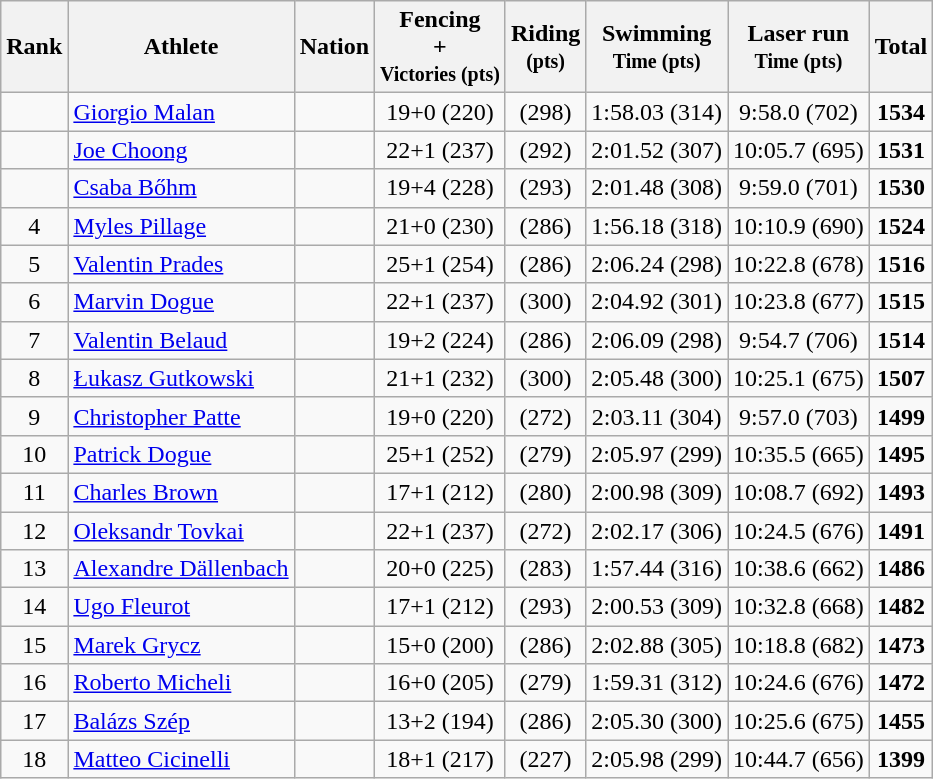<table style="text-align:center" class="wikitable sortable">
<tr>
<th>Rank</th>
<th>Athlete</th>
<th>Nation</th>
<th>Fencing<br>+<br><small>Victories (pts)</small></th>
<th>Riding<br><small>(pts)</small></th>
<th>Swimming<br><small>Time (pts)</small></th>
<th>Laser run<br><small>Time (pts)</small></th>
<th>Total</th>
</tr>
<tr>
<td></td>
<td align=left><a href='#'>Giorgio Malan</a></td>
<td align=left></td>
<td>19+0 (220)</td>
<td>(298)</td>
<td>1:58.03 (314)</td>
<td>9:58.0 (702)</td>
<td><strong>1534</strong></td>
</tr>
<tr>
<td></td>
<td align=left><a href='#'>Joe Choong</a></td>
<td align=left></td>
<td>22+1 (237)</td>
<td>(292)</td>
<td>2:01.52 (307)</td>
<td>10:05.7 (695)</td>
<td><strong>1531</strong></td>
</tr>
<tr>
<td></td>
<td align=left><a href='#'>Csaba Bőhm</a></td>
<td align=left></td>
<td>19+4 (228)</td>
<td>(293)</td>
<td>2:01.48 (308)</td>
<td>9:59.0 (701)</td>
<td><strong>1530</strong></td>
</tr>
<tr>
<td>4</td>
<td align=left><a href='#'>Myles Pillage</a></td>
<td align=left></td>
<td>21+0 (230)</td>
<td>(286)</td>
<td>1:56.18 (318)</td>
<td>10:10.9 (690)</td>
<td><strong>1524</strong></td>
</tr>
<tr>
<td>5</td>
<td align=left><a href='#'>Valentin Prades</a></td>
<td align=left></td>
<td>25+1 (254)</td>
<td>(286)</td>
<td>2:06.24 (298)</td>
<td>10:22.8 (678)</td>
<td><strong>1516</strong></td>
</tr>
<tr>
<td>6</td>
<td align=left><a href='#'>Marvin Dogue</a></td>
<td align=left></td>
<td>22+1 (237)</td>
<td>(300)</td>
<td>2:04.92 (301)</td>
<td>10:23.8 (677)</td>
<td><strong>1515</strong></td>
</tr>
<tr>
<td>7</td>
<td align=left><a href='#'>Valentin Belaud</a></td>
<td align=left></td>
<td>19+2 (224)</td>
<td>(286)</td>
<td>2:06.09 (298)</td>
<td>9:54.7 (706)</td>
<td><strong>1514</strong></td>
</tr>
<tr>
<td>8</td>
<td align=left><a href='#'>Łukasz Gutkowski</a></td>
<td align=left></td>
<td>21+1 (232)</td>
<td>(300)</td>
<td>2:05.48 (300)</td>
<td>10:25.1 (675)</td>
<td><strong>1507</strong></td>
</tr>
<tr>
<td>9</td>
<td align=left><a href='#'>Christopher Patte</a></td>
<td align=left></td>
<td>19+0 (220)</td>
<td>(272)</td>
<td>2:03.11 (304)</td>
<td>9:57.0 (703)</td>
<td><strong>1499</strong></td>
</tr>
<tr>
<td>10</td>
<td align=left><a href='#'>Patrick Dogue</a></td>
<td align=left></td>
<td>25+1 (252)</td>
<td>(279)</td>
<td>2:05.97 (299)</td>
<td>10:35.5 (665)</td>
<td><strong>1495</strong></td>
</tr>
<tr>
<td>11</td>
<td align=left><a href='#'>Charles Brown</a></td>
<td align=left></td>
<td>17+1 (212)</td>
<td>(280)</td>
<td>2:00.98 (309)</td>
<td>10:08.7 (692)</td>
<td><strong>1493</strong></td>
</tr>
<tr>
<td>12</td>
<td align=left><a href='#'>Oleksandr Tovkai</a></td>
<td align=left></td>
<td>22+1 (237)</td>
<td>(272)</td>
<td>2:02.17 (306)</td>
<td>10:24.5 (676)</td>
<td><strong>1491</strong></td>
</tr>
<tr>
<td>13</td>
<td align=left><a href='#'>Alexandre Dällenbach</a></td>
<td align=left></td>
<td>20+0 (225)</td>
<td>(283)</td>
<td>1:57.44 (316)</td>
<td>10:38.6 (662)</td>
<td><strong>1486</strong></td>
</tr>
<tr>
<td>14</td>
<td align=left><a href='#'>Ugo Fleurot</a></td>
<td align=left></td>
<td>17+1 (212)</td>
<td>(293)</td>
<td>2:00.53 (309)</td>
<td>10:32.8 (668)</td>
<td><strong>1482</strong></td>
</tr>
<tr>
<td>15</td>
<td align=left><a href='#'>Marek Grycz</a></td>
<td align=left></td>
<td>15+0 (200)</td>
<td>(286)</td>
<td>2:02.88 (305)</td>
<td>10:18.8 (682)</td>
<td><strong>1473</strong></td>
</tr>
<tr>
<td>16</td>
<td align=left><a href='#'>Roberto Micheli</a></td>
<td align=left></td>
<td>16+0 (205)</td>
<td>(279)</td>
<td>1:59.31 (312)</td>
<td>10:24.6 (676)</td>
<td><strong>1472</strong></td>
</tr>
<tr>
<td>17</td>
<td align=left><a href='#'>Balázs Szép</a></td>
<td align=left></td>
<td>13+2 (194)</td>
<td>(286)</td>
<td>2:05.30 (300)</td>
<td>10:25.6 (675)</td>
<td><strong>1455</strong></td>
</tr>
<tr>
<td>18</td>
<td align=left><a href='#'>Matteo Cicinelli</a></td>
<td align=left></td>
<td>18+1 (217)</td>
<td>(227)</td>
<td>2:05.98 (299)</td>
<td>10:44.7 (656)</td>
<td><strong>1399</strong></td>
</tr>
</table>
